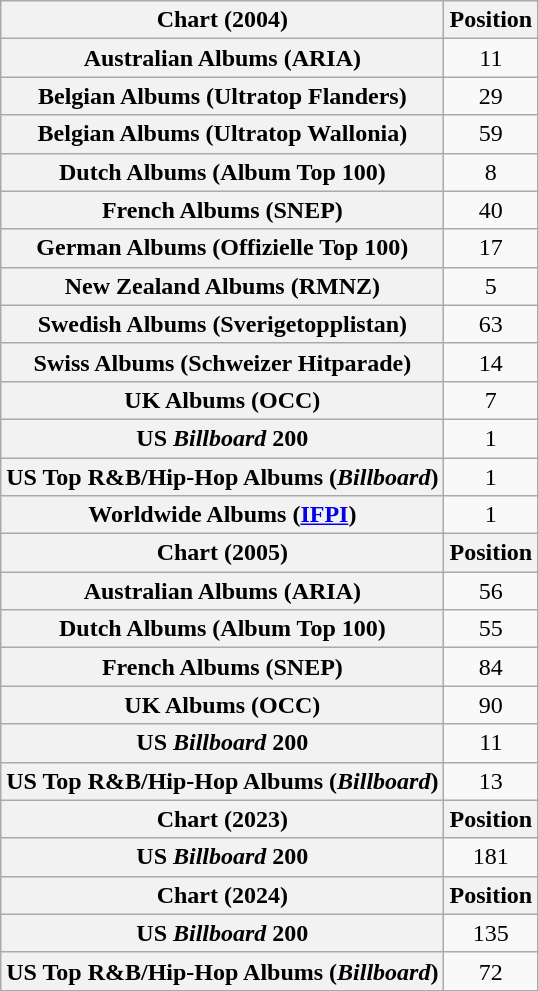<table class="wikitable sortable plainrowheaders" style="text-align:center">
<tr>
<th scope="col">Chart (2004)</th>
<th scope="col">Position</th>
</tr>
<tr>
<th scope="row">Australian Albums (ARIA)</th>
<td style="text-align:center;">11</td>
</tr>
<tr>
<th scope="row">Belgian Albums (Ultratop Flanders)</th>
<td style="text-align:center;">29</td>
</tr>
<tr>
<th scope="row">Belgian Albums (Ultratop Wallonia)</th>
<td style="text-align:center;">59</td>
</tr>
<tr>
<th scope="row">Dutch Albums (Album Top 100)</th>
<td style="text-align:center;">8</td>
</tr>
<tr>
<th scope="row">French Albums (SNEP)</th>
<td style="text-align:center;">40</td>
</tr>
<tr>
<th scope="row">German Albums (Offizielle Top 100)</th>
<td style="text-align:center;">17</td>
</tr>
<tr>
<th scope="row">New Zealand Albums (RMNZ)</th>
<td>5</td>
</tr>
<tr>
<th scope="row">Swedish Albums (Sverigetopplistan)</th>
<td style="text-align:center;">63</td>
</tr>
<tr>
<th scope="row">Swiss Albums (Schweizer Hitparade)</th>
<td style="text-align:center;">14</td>
</tr>
<tr>
<th scope="row">UK Albums (OCC)</th>
<td style="text-align:center;">7</td>
</tr>
<tr>
<th scope="row">US <em>Billboard</em> 200</th>
<td style="text-align:center;">1</td>
</tr>
<tr>
<th scope="row">US Top R&B/Hip-Hop Albums (<em>Billboard</em>)</th>
<td style="text-align:center;">1</td>
</tr>
<tr>
<th scope="row">Worldwide Albums (<a href='#'>IFPI</a>)</th>
<td style="text-align:center;">1</td>
</tr>
<tr>
<th scope="col">Chart (2005)</th>
<th scope="col">Position</th>
</tr>
<tr>
<th scope="row">Australian Albums (ARIA)</th>
<td style="text-align:center;">56</td>
</tr>
<tr>
<th scope="row">Dutch Albums (Album Top 100)</th>
<td style="text-align:center;">55</td>
</tr>
<tr>
<th scope="row">French Albums (SNEP)</th>
<td style="text-align:center;">84</td>
</tr>
<tr>
<th scope="row">UK Albums (OCC)</th>
<td style="text-align:center;">90</td>
</tr>
<tr>
<th scope="row">US <em>Billboard</em> 200</th>
<td style="text-align:center;">11</td>
</tr>
<tr>
<th scope="row">US Top R&B/Hip-Hop Albums (<em>Billboard</em>)</th>
<td style="text-align:center;">13</td>
</tr>
<tr>
<th scope="col">Chart (2023)</th>
<th scope="col">Position</th>
</tr>
<tr>
<th scope="row">US <em>Billboard</em> 200</th>
<td>181</td>
</tr>
<tr>
<th scope="col">Chart (2024)</th>
<th scope="col">Position</th>
</tr>
<tr>
<th scope="row">US <em>Billboard</em> 200</th>
<td>135</td>
</tr>
<tr>
<th scope="row">US Top R&B/Hip-Hop Albums (<em>Billboard</em>)</th>
<td>72</td>
</tr>
</table>
